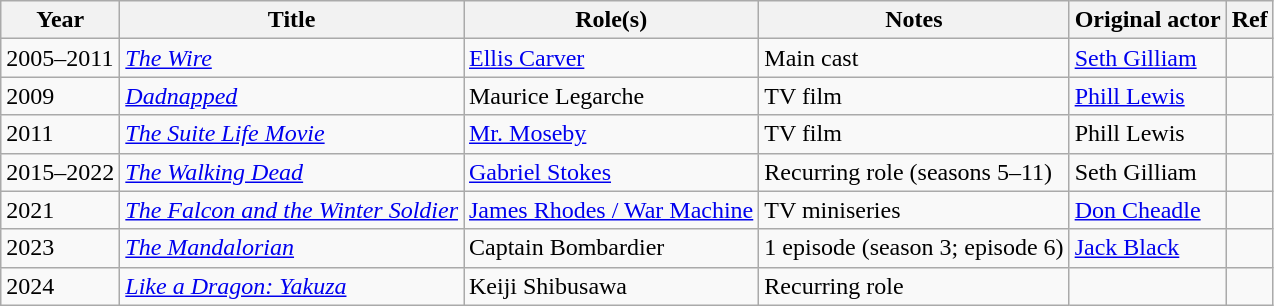<table class="wikitable plainrowheaders sortable">
<tr>
<th scope="col">Year</th>
<th scope="col">Title</th>
<th scope="col">Role(s)</th>
<th scope="col">Notes</th>
<th scope="col">Original actor</th>
<th scope="col" class="unsortable">Ref</th>
</tr>
<tr>
<td>2005–2011</td>
<td><em><a href='#'>The Wire</a></em></td>
<td><a href='#'>Ellis Carver</a></td>
<td>Main cast</td>
<td><a href='#'>Seth Gilliam</a></td>
<td></td>
</tr>
<tr>
<td>2009</td>
<td><em><a href='#'>Dadnapped</a></em></td>
<td>Maurice Legarche</td>
<td>TV film</td>
<td><a href='#'>Phill Lewis</a></td>
<td></td>
</tr>
<tr>
<td>2011</td>
<td><em><a href='#'>The Suite Life Movie</a></em></td>
<td><a href='#'>Mr. Moseby</a></td>
<td>TV film</td>
<td>Phill Lewis</td>
<td></td>
</tr>
<tr>
<td>2015–2022</td>
<td><em><a href='#'>The Walking Dead</a></em></td>
<td><a href='#'>Gabriel Stokes</a></td>
<td>Recurring role (seasons 5–11)</td>
<td>Seth Gilliam</td>
<td></td>
</tr>
<tr>
<td>2021</td>
<td><em><a href='#'>The Falcon and the Winter Soldier</a></em></td>
<td><a href='#'>James Rhodes / War Machine</a></td>
<td>TV miniseries</td>
<td><a href='#'>Don Cheadle</a></td>
<td></td>
</tr>
<tr>
<td>2023</td>
<td><em><a href='#'>The Mandalorian</a></em></td>
<td>Captain Bombardier</td>
<td>1 episode (season 3; episode 6)</td>
<td><a href='#'>Jack Black</a></td>
<td></td>
</tr>
<tr>
<td>2024</td>
<td><em><a href='#'>Like a Dragon: Yakuza</a></em></td>
<td>Keiji Shibusawa</td>
<td>Recurring role</td>
<td></td>
</tr>
</table>
